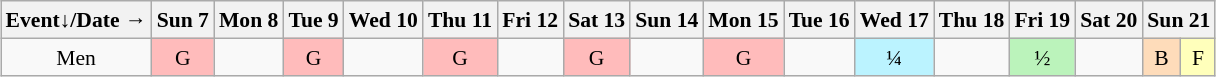<table class="wikitable" style="margin:0.5em auto; font-size:90%; line-height:1.25em; text-align:center;">
<tr>
<th>Event↓/Date →</th>
<th>Sun 7</th>
<th>Mon 8</th>
<th>Tue 9</th>
<th>Wed 10</th>
<th>Thu 11</th>
<th>Fri 12</th>
<th>Sat 13</th>
<th>Sun 14</th>
<th>Mon 15</th>
<th>Tue 16</th>
<th>Wed 17</th>
<th>Thu 18</th>
<th>Fri 19</th>
<th colspan="2">Sat 20</th>
<th colspan="2">Sun 21</th>
</tr>
<tr>
<td>Men</td>
<td bgcolor="#FFBBBB">G</td>
<td></td>
<td bgcolor="#FFBBBB">G</td>
<td></td>
<td bgcolor="#FFBBBB">G</td>
<td></td>
<td bgcolor="#FFBBBB">G</td>
<td></td>
<td bgcolor="#FFBBBB">G</td>
<td></td>
<td bgcolor="#BBF3FF">¼</td>
<td></td>
<td bgcolor="#BBF3BB">½</td>
<td colspan="2"></td>
<td bgcolor="#FEDCBA">B</td>
<td bgcolor="#FFFFBB">F</td>
</tr>
</table>
